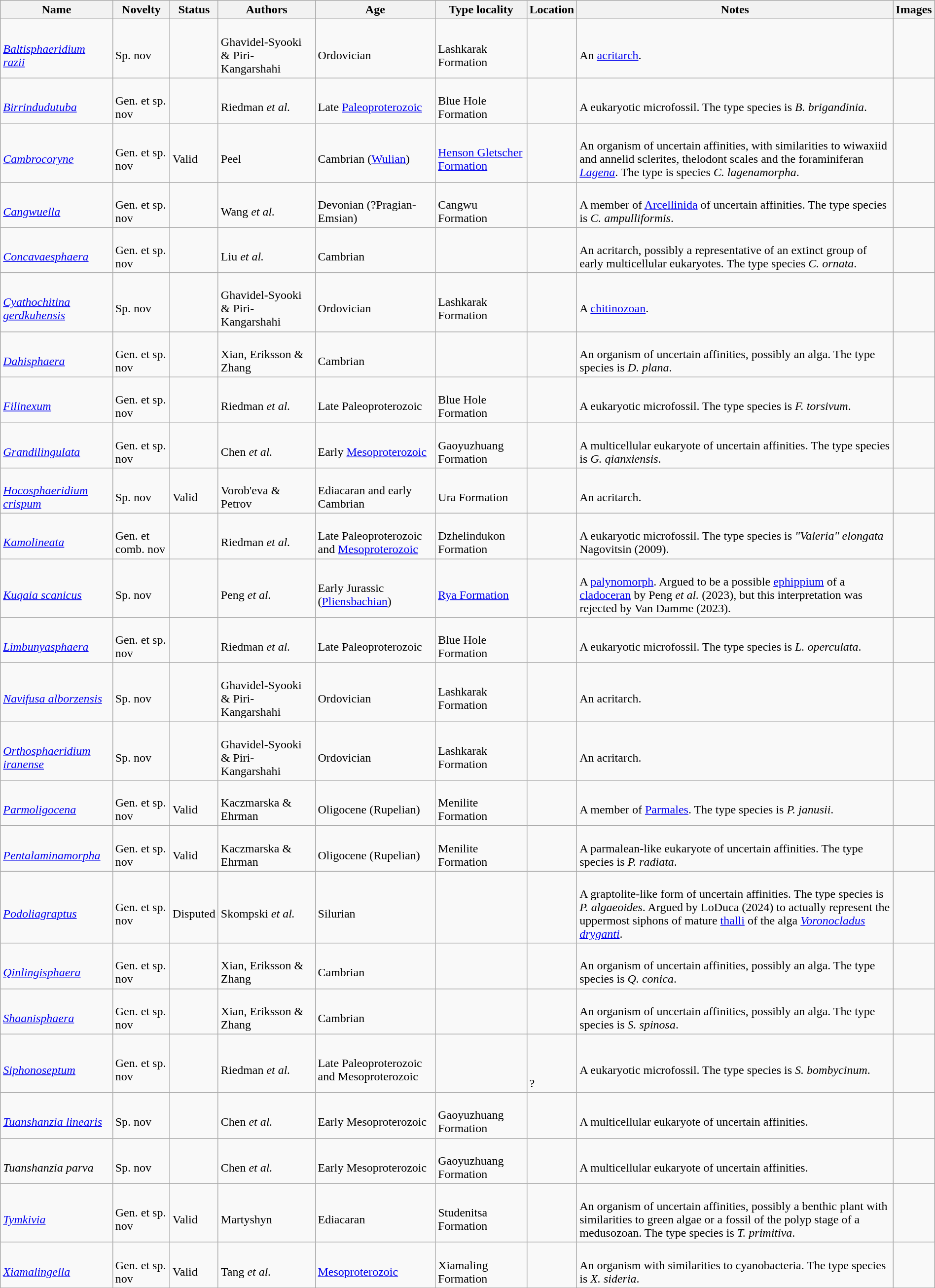<table class="wikitable sortable" align="center" width="100%">
<tr>
<th>Name</th>
<th>Novelty</th>
<th>Status</th>
<th>Authors</th>
<th>Age</th>
<th>Type locality</th>
<th>Location</th>
<th>Notes</th>
<th>Images</th>
</tr>
<tr>
<td><br><em><a href='#'>Baltisphaeridium razii</a></em></td>
<td><br>Sp. nov</td>
<td></td>
<td><br>Ghavidel-Syooki & Piri-Kangarshahi</td>
<td><br>Ordovician</td>
<td><br>Lashkarak Formation</td>
<td><br></td>
<td><br>An <a href='#'>acritarch</a>.</td>
<td></td>
</tr>
<tr>
<td><br><em><a href='#'>Birrindudutuba</a></em></td>
<td><br>Gen. et sp. nov</td>
<td></td>
<td><br>Riedman <em>et al.</em></td>
<td><br>Late <a href='#'>Paleoproterozoic</a></td>
<td><br>Blue Hole Formation</td>
<td><br></td>
<td><br>A eukaryotic microfossil. The type species is <em>B. brigandinia</em>.</td>
<td></td>
</tr>
<tr>
<td><br><em><a href='#'>Cambrocoryne</a></em></td>
<td><br>Gen. et sp. nov</td>
<td><br>Valid</td>
<td><br>Peel</td>
<td><br>Cambrian (<a href='#'>Wulian</a>)</td>
<td><br><a href='#'>Henson Gletscher Formation</a></td>
<td><br></td>
<td><br>An organism of uncertain affinities, with similarities to wiwaxiid and annelid sclerites, thelodont scales and the foraminiferan <em><a href='#'>Lagena</a></em>. The type is species <em>C. lagenamorpha</em>.</td>
<td></td>
</tr>
<tr>
<td><br><em><a href='#'>Cangwuella</a></em></td>
<td><br>Gen. et sp. nov</td>
<td></td>
<td><br>Wang <em>et al.</em></td>
<td><br>Devonian (?Pragian-Emsian)</td>
<td><br>Cangwu Formation</td>
<td><br></td>
<td><br>A member of <a href='#'>Arcellinida</a> of uncertain affinities. The type species is <em>C. ampulliformis</em>.</td>
<td></td>
</tr>
<tr>
<td><br><em><a href='#'>Concavaesphaera</a></em></td>
<td><br>Gen. et sp. nov</td>
<td></td>
<td><br>Liu <em>et al.</em></td>
<td><br>Cambrian</td>
<td></td>
<td><br></td>
<td><br>An acritarch, possibly a representative of an extinct group of early multicellular eukaryotes. The type species <em>C. ornata</em>.</td>
<td></td>
</tr>
<tr>
<td><br><em><a href='#'>Cyathochitina gerdkuhensis</a></em></td>
<td><br>Sp. nov</td>
<td></td>
<td><br>Ghavidel-Syooki & Piri-Kangarshahi</td>
<td><br>Ordovician</td>
<td><br>Lashkarak Formation</td>
<td><br></td>
<td><br>A <a href='#'>chitinozoan</a>.</td>
<td></td>
</tr>
<tr>
<td><br><em><a href='#'>Dahisphaera</a></em></td>
<td><br>Gen. et sp. nov</td>
<td></td>
<td><br>Xian, Eriksson & Zhang</td>
<td><br>Cambrian</td>
<td></td>
<td><br><br>
</td>
<td><br>An organism of uncertain affinities, possibly an alga. The type species is <em>D. plana</em>.</td>
<td></td>
</tr>
<tr>
<td><br><em><a href='#'>Filinexum</a></em></td>
<td><br>Gen. et sp. nov</td>
<td></td>
<td><br>Riedman <em>et al.</em></td>
<td><br>Late Paleoproterozoic</td>
<td><br>Blue Hole Formation</td>
<td><br></td>
<td><br>A eukaryotic microfossil. The type species is <em>F. torsivum</em>.</td>
<td></td>
</tr>
<tr>
<td><br><em><a href='#'>Grandilingulata</a></em></td>
<td><br>Gen. et sp. nov</td>
<td></td>
<td><br>Chen <em>et al.</em></td>
<td><br>Early <a href='#'>Mesoproterozoic</a></td>
<td><br>Gaoyuzhuang Formation</td>
<td><br></td>
<td><br>A multicellular eukaryote of uncertain affinities. The type species is <em>G. qianxiensis</em>.</td>
<td></td>
</tr>
<tr>
<td><br><em><a href='#'>Hocosphaeridium crispum</a></em></td>
<td><br>Sp. nov</td>
<td><br>Valid</td>
<td><br>Vorob'eva & Petrov</td>
<td><br>Ediacaran and early Cambrian</td>
<td><br>Ura Formation</td>
<td><br></td>
<td><br>An acritarch.</td>
<td></td>
</tr>
<tr>
<td><br><em><a href='#'>Kamolineata</a></em></td>
<td><br>Gen. et comb. nov</td>
<td></td>
<td><br>Riedman <em>et al.</em></td>
<td><br>Late Paleoproterozoic and <a href='#'>Mesoproterozoic</a></td>
<td><br>Dzhelindukon Formation</td>
<td><br><br>
<br>
</td>
<td><br>A eukaryotic microfossil. The type species is <em>"Valeria" elongata</em> Nagovitsin (2009).</td>
<td></td>
</tr>
<tr>
<td><br><em><a href='#'>Kuqaia scanicus</a></em></td>
<td><br>Sp. nov</td>
<td></td>
<td><br>Peng <em>et al.</em></td>
<td><br>Early Jurassic (<a href='#'>Pliensbachian</a>)</td>
<td><br><a href='#'>Rya Formation</a></td>
<td><br></td>
<td><br>A <a href='#'>palynomorph</a>. Argued to be a possible <a href='#'>ephippium</a> of a <a href='#'>cladoceran</a> by Peng <em>et al.</em> (2023), but this interpretation was rejected by Van Damme (2023).</td>
<td></td>
</tr>
<tr>
<td><br><em><a href='#'>Limbunyasphaera</a></em></td>
<td><br>Gen. et sp. nov</td>
<td></td>
<td><br>Riedman <em>et al.</em></td>
<td><br>Late Paleoproterozoic</td>
<td><br>Blue Hole Formation</td>
<td><br></td>
<td><br>A eukaryotic microfossil. The type species is <em>L. operculata</em>.</td>
<td></td>
</tr>
<tr>
<td><br><em><a href='#'>Navifusa alborzensis</a></em></td>
<td><br>Sp. nov</td>
<td></td>
<td><br>Ghavidel-Syooki & Piri-Kangarshahi</td>
<td><br>Ordovician</td>
<td><br>Lashkarak Formation</td>
<td><br></td>
<td><br>An acritarch.</td>
<td></td>
</tr>
<tr>
<td><br><em><a href='#'>Orthosphaeridium iranense</a></em></td>
<td><br>Sp. nov</td>
<td></td>
<td><br>Ghavidel-Syooki & Piri-Kangarshahi</td>
<td><br>Ordovician</td>
<td><br>Lashkarak Formation</td>
<td><br></td>
<td><br>An acritarch.</td>
<td></td>
</tr>
<tr>
<td><br><em><a href='#'>Parmoligocena</a></em></td>
<td><br>Gen. et sp. nov</td>
<td><br>Valid</td>
<td><br>Kaczmarska & Ehrman</td>
<td><br>Oligocene (Rupelian)</td>
<td><br>Menilite Formation</td>
<td><br></td>
<td><br>A member of <a href='#'>Parmales</a>. The type species is <em>P. janusii</em>.</td>
<td></td>
</tr>
<tr>
<td><br><em><a href='#'>Pentalaminamorpha</a></em></td>
<td><br>Gen. et sp. nov</td>
<td><br>Valid</td>
<td><br>Kaczmarska & Ehrman</td>
<td><br>Oligocene (Rupelian)</td>
<td><br>Menilite Formation</td>
<td><br></td>
<td><br>A parmalean-like eukaryote of uncertain affinities. The type species is <em>P. radiata</em>.</td>
<td></td>
</tr>
<tr>
<td><br><em><a href='#'>Podoliagraptus</a></em></td>
<td><br>Gen. et sp. nov</td>
<td><br>Disputed</td>
<td><br>Skompski <em>et al.</em></td>
<td><br>Silurian</td>
<td></td>
<td><br></td>
<td><br>A graptolite-like form of uncertain affinities. The type species is <em>P. algaeoides</em>. Argued by LoDuca (2024) to actually represent the uppermost siphons of mature <a href='#'>thalli</a> of the alga <em><a href='#'>Voronocladus dryganti</a></em>.</td>
<td></td>
</tr>
<tr>
<td><br><em><a href='#'>Qinlingisphaera</a></em></td>
<td><br>Gen. et sp. nov</td>
<td></td>
<td><br>Xian, Eriksson & Zhang</td>
<td><br>Cambrian</td>
<td></td>
<td><br><br>
</td>
<td><br>An organism of uncertain affinities, possibly an alga. The type species is <em>Q. conica</em>.</td>
<td></td>
</tr>
<tr>
<td><br><em><a href='#'>Shaanisphaera</a></em></td>
<td><br>Gen. et sp. nov</td>
<td></td>
<td><br>Xian, Eriksson & Zhang</td>
<td><br>Cambrian</td>
<td></td>
<td><br><br>
</td>
<td><br>An organism of uncertain affinities, possibly an alga. The type species is <em>S. spinosa</em>.</td>
<td></td>
</tr>
<tr>
<td><br><em><a href='#'>Siphonoseptum</a></em></td>
<td><br>Gen. et sp. nov</td>
<td></td>
<td><br>Riedman <em>et al.</em></td>
<td><br>Late Paleoproterozoic and Mesoproterozoic</td>
<td></td>
<td><br><br>
<br>
?</td>
<td><br>A eukaryotic microfossil. The type species is <em>S. bombycinum</em>.</td>
<td></td>
</tr>
<tr>
<td><br><em><a href='#'>Tuanshanzia linearis</a></em></td>
<td><br>Sp. nov</td>
<td></td>
<td><br>Chen <em>et al.</em></td>
<td><br>Early Mesoproterozoic</td>
<td><br>Gaoyuzhuang Formation</td>
<td><br></td>
<td><br>A multicellular eukaryote of uncertain affinities.</td>
<td></td>
</tr>
<tr>
<td><br><em>Tuanshanzia parva</em></td>
<td><br>Sp. nov</td>
<td></td>
<td><br>Chen <em>et al.</em></td>
<td><br>Early Mesoproterozoic</td>
<td><br>Gaoyuzhuang Formation</td>
<td><br></td>
<td><br>A multicellular eukaryote of uncertain affinities.</td>
<td></td>
</tr>
<tr>
<td><br><em><a href='#'>Tymkivia</a></em></td>
<td><br>Gen. et sp. nov</td>
<td><br>Valid</td>
<td><br>Martyshyn</td>
<td><br>Ediacaran</td>
<td><br>Studenitsa Formation</td>
<td><br></td>
<td><br>An organism of uncertain affinities, possibly a benthic plant with similarities to green algae or a fossil of the polyp stage of a medusozoan. The type species is <em>T. primitiva</em>.</td>
<td></td>
</tr>
<tr>
<td><br><em><a href='#'>Xiamalingella</a></em></td>
<td><br>Gen. et sp. nov</td>
<td><br>Valid</td>
<td><br>Tang <em>et al.</em></td>
<td><br><a href='#'>Mesoproterozoic</a></td>
<td><br>Xiamaling Formation</td>
<td><br></td>
<td><br>An organism with similarities to cyanobacteria. The type species is <em>X. sideria</em>.</td>
<td></td>
</tr>
</table>
